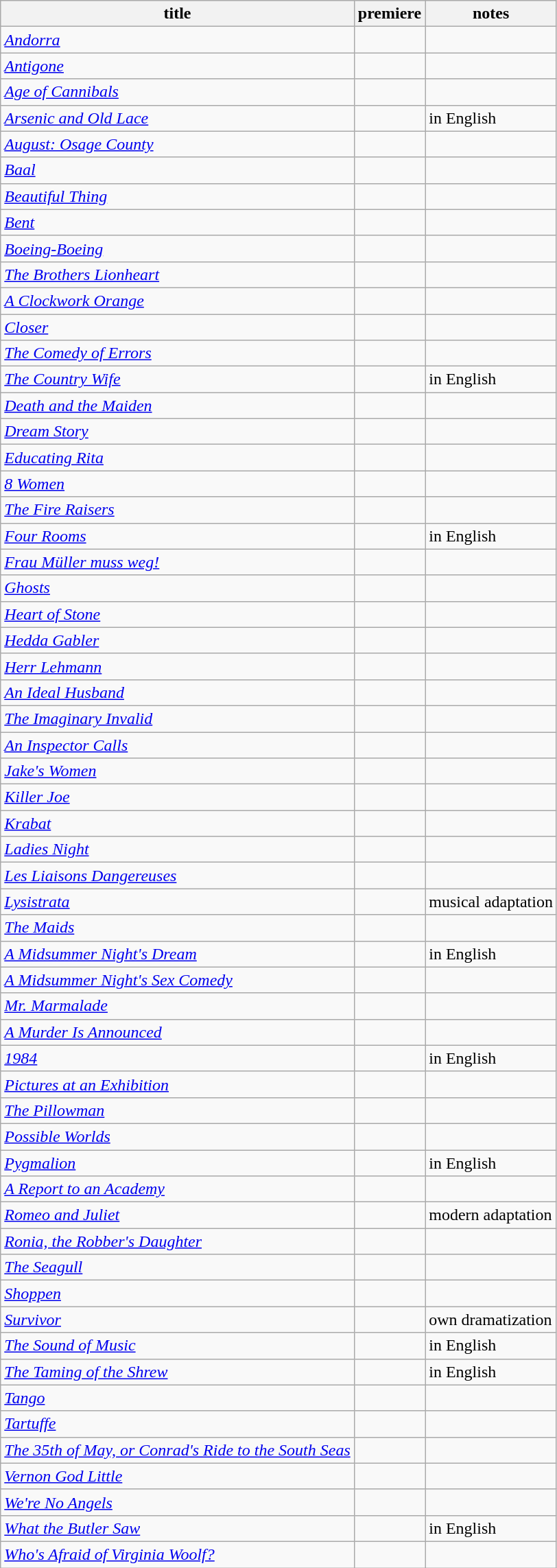<table class="wikitable mw-collapsible mw-collapsed sortable">
<tr>
<th>title</th>
<th>premiere</th>
<th>notes</th>
</tr>
<tr>
<td><em><a href='#'>Andorra</a></em></td>
<td></td>
<td></td>
</tr>
<tr>
<td><em><a href='#'>Antigone</a></em></td>
<td></td>
<td></td>
</tr>
<tr>
<td><em><a href='#'>Age of Cannibals</a></em></td>
<td></td>
<td></td>
</tr>
<tr>
<td><em><a href='#'>Arsenic and Old Lace</a></em></td>
<td></td>
<td>in English</td>
</tr>
<tr>
<td><em><a href='#'>August: Osage County</a></em></td>
<td></td>
<td></td>
</tr>
<tr>
<td><em><a href='#'>Baal</a></em></td>
<td></td>
<td></td>
</tr>
<tr>
<td><em><a href='#'>Beautiful Thing</a></em></td>
<td></td>
<td></td>
</tr>
<tr>
<td><em><a href='#'>Bent</a></em></td>
<td></td>
<td></td>
</tr>
<tr>
<td><em><a href='#'>Boeing-Boeing</a></em></td>
<td></td>
<td></td>
</tr>
<tr>
<td><em><a href='#'>The Brothers Lionheart</a></em></td>
<td></td>
<td></td>
</tr>
<tr>
<td><em><a href='#'>A Clockwork Orange</a></em></td>
<td></td>
<td></td>
</tr>
<tr>
<td><em><a href='#'>Closer</a></em></td>
<td></td>
<td></td>
</tr>
<tr>
<td><em><a href='#'>The Comedy of Errors</a></em></td>
<td></td>
<td></td>
</tr>
<tr>
<td><em><a href='#'>The Country Wife</a></em></td>
<td></td>
<td>in English</td>
</tr>
<tr>
<td><em><a href='#'>Death and the Maiden</a></em></td>
<td></td>
<td></td>
</tr>
<tr>
<td><em><a href='#'>Dream Story</a></em></td>
<td></td>
<td></td>
</tr>
<tr>
<td><em><a href='#'>Educating Rita</a></em></td>
<td></td>
<td></td>
</tr>
<tr>
<td><em><a href='#'>8 Women</a></em></td>
<td></td>
<td></td>
</tr>
<tr>
<td><em><a href='#'>The Fire Raisers</a></em></td>
<td></td>
<td></td>
</tr>
<tr>
<td><em><a href='#'>Four Rooms</a></em></td>
<td></td>
<td>in English</td>
</tr>
<tr>
<td><em><a href='#'>Frau Müller muss weg!</a></em></td>
<td></td>
<td></td>
</tr>
<tr>
<td><em><a href='#'>Ghosts</a></em></td>
<td></td>
<td></td>
</tr>
<tr>
<td><em><a href='#'>Heart of Stone</a></em></td>
<td></td>
<td></td>
</tr>
<tr>
<td><em><a href='#'>Hedda Gabler</a></em></td>
<td></td>
<td></td>
</tr>
<tr>
<td><em><a href='#'>Herr Lehmann</a></em></td>
<td></td>
<td></td>
</tr>
<tr>
<td><em><a href='#'>An Ideal Husband</a></em></td>
<td></td>
<td></td>
</tr>
<tr>
<td><em><a href='#'>The Imaginary Invalid</a></em></td>
<td></td>
<td></td>
</tr>
<tr>
<td><em><a href='#'>An Inspector Calls</a></em></td>
<td></td>
<td></td>
</tr>
<tr>
<td><em><a href='#'>Jake's Women</a></em></td>
<td></td>
<td></td>
</tr>
<tr>
<td><em><a href='#'>Killer Joe</a></em></td>
<td></td>
<td></td>
</tr>
<tr>
<td><em><a href='#'>Krabat</a></em></td>
<td></td>
<td></td>
</tr>
<tr>
<td><em><a href='#'>Ladies Night</a></em></td>
<td></td>
<td></td>
</tr>
<tr>
<td><em><a href='#'>Les Liaisons Dangereuses</a></em></td>
<td></td>
<td></td>
</tr>
<tr>
<td><em><a href='#'>Lysistrata</a></em></td>
<td></td>
<td>musical adaptation</td>
</tr>
<tr>
<td><em><a href='#'>The Maids</a></em></td>
<td></td>
<td></td>
</tr>
<tr>
<td><em><a href='#'>A Midsummer Night's Dream</a></em></td>
<td></td>
<td>in English</td>
</tr>
<tr>
<td><em><a href='#'>A Midsummer Night's Sex Comedy</a></em></td>
<td></td>
<td></td>
</tr>
<tr>
<td><em><a href='#'>Mr. Marmalade</a></em></td>
<td></td>
<td></td>
</tr>
<tr>
<td><em><a href='#'>A Murder Is Announced</a></em></td>
<td></td>
<td></td>
</tr>
<tr>
<td><em><a href='#'>1984</a></em></td>
<td></td>
<td>in English</td>
</tr>
<tr>
<td><em><a href='#'>Pictures at an Exhibition</a></em></td>
<td></td>
<td></td>
</tr>
<tr>
<td><em><a href='#'>The Pillowman</a></em></td>
<td></td>
<td></td>
</tr>
<tr>
<td><em><a href='#'>Possible Worlds</a></em></td>
<td></td>
<td></td>
</tr>
<tr>
<td><em><a href='#'>Pygmalion</a></em></td>
<td></td>
<td>in English</td>
</tr>
<tr>
<td><em><a href='#'>A Report to an Academy</a></em></td>
<td></td>
<td></td>
</tr>
<tr>
<td><em><a href='#'>Romeo and Juliet</a></em></td>
<td></td>
<td>modern adaptation</td>
</tr>
<tr>
<td><em><a href='#'>Ronia, the Robber's Daughter</a></em></td>
<td></td>
<td></td>
</tr>
<tr>
<td><em><a href='#'>The Seagull</a></em></td>
<td></td>
<td></td>
</tr>
<tr>
<td><em><a href='#'>Shoppen</a></em></td>
<td></td>
<td></td>
</tr>
<tr>
<td><em><a href='#'>Survivor</a></em></td>
<td></td>
<td>own dramatization</td>
</tr>
<tr>
<td><em><a href='#'>The Sound of Music</a></em></td>
<td></td>
<td>in English</td>
</tr>
<tr>
<td><em><a href='#'>The Taming of the Shrew</a></em></td>
<td></td>
<td>in English</td>
</tr>
<tr>
<td><em><a href='#'>Tango</a></em></td>
<td></td>
<td></td>
</tr>
<tr>
<td><em><a href='#'>Tartuffe</a></em></td>
<td></td>
<td></td>
</tr>
<tr>
<td><em><a href='#'>The 35th of May, or Conrad's Ride to the South Seas</a></em></td>
<td></td>
<td></td>
</tr>
<tr>
<td><em><a href='#'>Vernon God Little</a></em></td>
<td></td>
<td></td>
</tr>
<tr>
<td><em><a href='#'>We're No Angels</a></em></td>
<td></td>
<td></td>
</tr>
<tr>
<td><em><a href='#'>What the Butler Saw</a></em></td>
<td></td>
<td>in English</td>
</tr>
<tr>
<td><em><a href='#'>Who's Afraid of Virginia Woolf?</a></em></td>
<td></td>
<td></td>
</tr>
</table>
